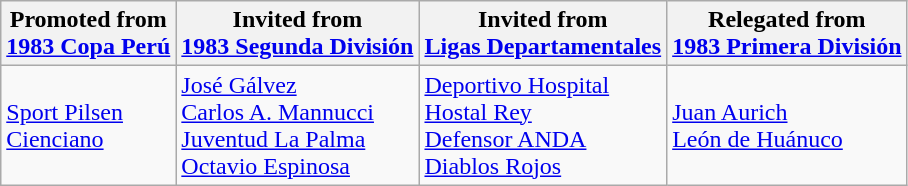<table class="wikitable">
<tr>
<th>Promoted from<br><a href='#'>1983 Copa Perú</a></th>
<th>Invited from<br><a href='#'>1983 Segunda División</a></th>
<th>Invited from<br><a href='#'>Ligas Departamentales</a></th>
<th>Relegated from<br><a href='#'>1983 Primera División</a></th>
</tr>
<tr>
<td> <a href='#'>Sport Pilsen</a> <br> <a href='#'>Cienciano</a> </td>
<td> <a href='#'>José Gálvez</a> <br> <a href='#'>Carlos A. Mannucci</a> <br> <a href='#'>Juventud La Palma</a> <br> <a href='#'>Octavio Espinosa</a> </td>
<td> <a href='#'>Deportivo Hospital</a> <br> <a href='#'>Hostal Rey</a> <br> <a href='#'>Defensor ANDA</a> <br> <a href='#'>Diablos Rojos</a> </td>
<td> <a href='#'>Juan Aurich</a> <br> <a href='#'>León de Huánuco</a> </td>
</tr>
</table>
